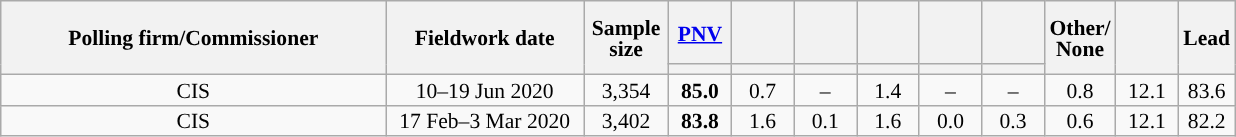<table class="wikitable collapsible collapsed" style="text-align:center; font-size:90%; line-height:14px;">
<tr style="height:42px;">
<th style="width:250px;" rowspan="2">Polling firm/Commissioner</th>
<th style="width:125px;" rowspan="2">Fieldwork date</th>
<th style="width:50px;" rowspan="2">Sample size</th>
<th style="width:35px;"><a href='#'>PNV</a></th>
<th style="width:35px;"></th>
<th style="width:35px;"></th>
<th style="width:35px;"></th>
<th style="width:35px;"></th>
<th style="width:35px;"></th>
<th style="width:35px;" rowspan="2">Other/<br>None</th>
<th style="width:35px;" rowspan="2"></th>
<th style="width:30px;" rowspan="2">Lead</th>
</tr>
<tr>
<th style="color:inherit;background:"></th>
<th style="color:inherit;background:"></th>
<th style="color:inherit;background:"></th>
<th style="color:inherit;background:"></th>
<th style="color:inherit;background:"></th>
<th style="color:inherit;background:"></th>
</tr>
<tr>
<td>CIS</td>
<td>10–19 Jun 2020</td>
<td>3,354</td>
<td><strong>85.0</strong></td>
<td>0.7</td>
<td>–</td>
<td>1.4</td>
<td>–</td>
<td>–</td>
<td>0.8</td>
<td>12.1</td>
<td style="background:">83.6</td>
</tr>
<tr>
<td>CIS</td>
<td>17 Feb–3 Mar 2020</td>
<td>3,402</td>
<td><strong>83.8</strong></td>
<td>1.6</td>
<td>0.1</td>
<td>1.6</td>
<td>0.0</td>
<td>0.3</td>
<td>0.6</td>
<td>12.1</td>
<td style="background:">82.2</td>
</tr>
</table>
